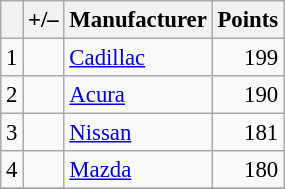<table class="wikitable" style="font-size: 95%;">
<tr>
<th scope="col"></th>
<th scope="col">+/–</th>
<th scope="col">Manufacturer</th>
<th scope="col">Points</th>
</tr>
<tr>
<td align=center>1</td>
<td align="left"></td>
<td> <a href='#'>Cadillac</a></td>
<td align=right>199</td>
</tr>
<tr>
<td align=center>2</td>
<td align="left"></td>
<td> <a href='#'>Acura</a></td>
<td align=right>190</td>
</tr>
<tr>
<td align=center>3</td>
<td align="left"></td>
<td> <a href='#'>Nissan</a></td>
<td align=right>181</td>
</tr>
<tr>
<td align=center>4</td>
<td align="left"></td>
<td> <a href='#'>Mazda</a></td>
<td align=right>180</td>
</tr>
<tr>
</tr>
</table>
